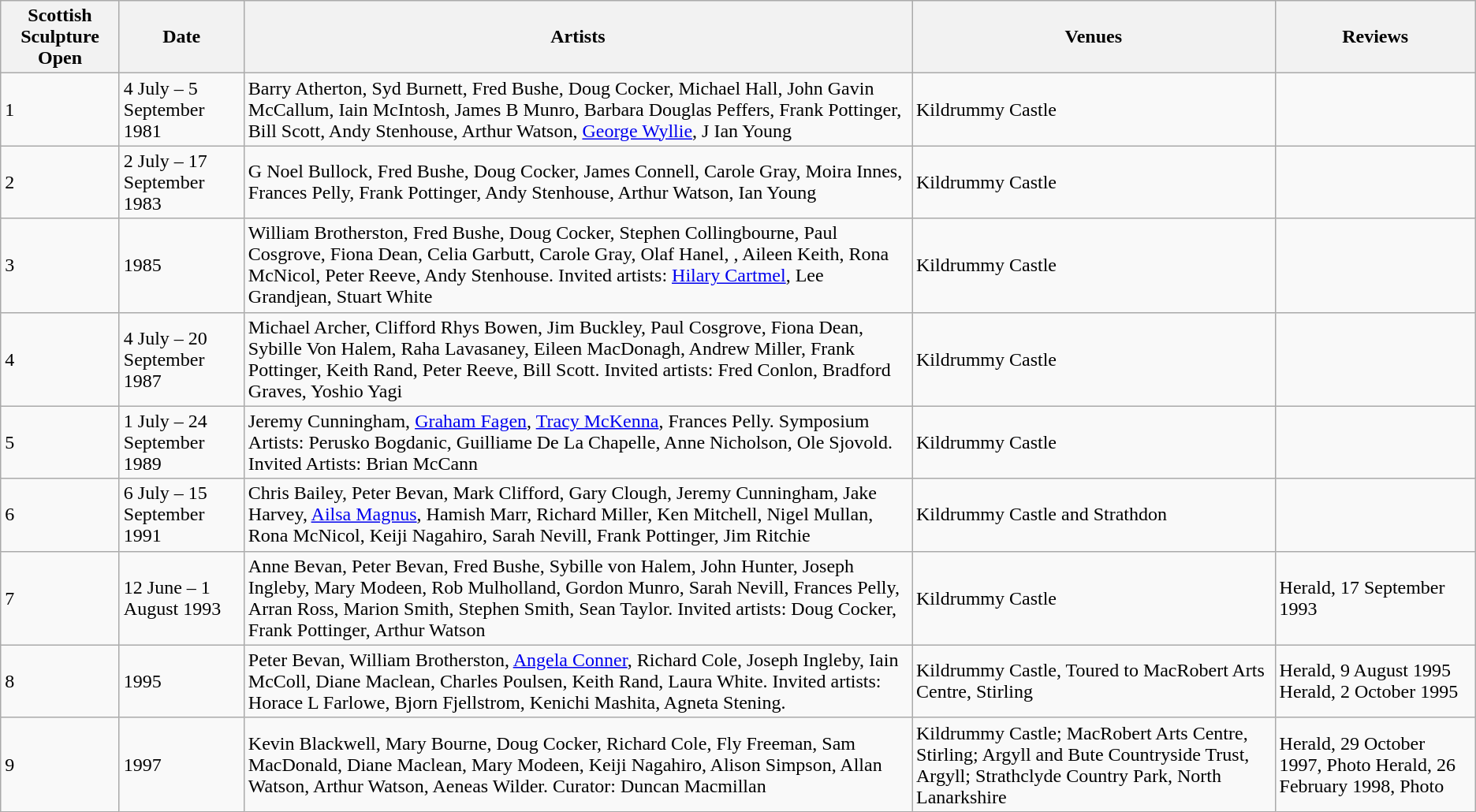<table class="wikitable">
<tr>
<th>Scottish Sculpture Open</th>
<th>Date</th>
<th>Artists</th>
<th>Venues</th>
<th>Reviews</th>
</tr>
<tr>
<td>1</td>
<td>4 July – 5 September 1981</td>
<td>Barry Atherton, Syd Burnett, Fred Bushe, Doug Cocker, Michael Hall, John Gavin McCallum, Iain McIntosh, James B Munro, Barbara Douglas Peffers, Frank Pottinger, Bill Scott, Andy Stenhouse, Arthur Watson, <a href='#'>George Wyllie</a>, J Ian Young</td>
<td>Kildrummy Castle</td>
<td></td>
</tr>
<tr>
<td>2</td>
<td>2 July – 17 September 1983</td>
<td>G Noel Bullock, Fred Bushe, Doug Cocker, James Connell, Carole Gray, Moira Innes, Frances Pelly, Frank Pottinger, Andy Stenhouse, Arthur Watson, Ian Young</td>
<td>Kildrummy Castle</td>
<td></td>
</tr>
<tr>
<td>3</td>
<td>1985</td>
<td>William Brotherston, Fred Bushe, Doug Cocker, Stephen Collingbourne, Paul Cosgrove, Fiona Dean, Celia Garbutt, Carole Gray, Olaf Hanel, , Aileen Keith, Rona McNicol, Peter Reeve, Andy Stenhouse.  Invited artists: <a href='#'>Hilary Cartmel</a>, Lee Grandjean, Stuart White</td>
<td>Kildrummy Castle</td>
<td></td>
</tr>
<tr>
<td>4</td>
<td>4 July – 20 September 1987</td>
<td>Michael Archer, Clifford Rhys Bowen, Jim Buckley, Paul Cosgrove, Fiona Dean, Sybille Von Halem, Raha Lavasaney, Eileen MacDonagh, Andrew Miller, Frank Pottinger, Keith Rand, Peter Reeve, Bill Scott.  Invited artists: Fred Conlon, Bradford Graves, Yoshio Yagi</td>
<td>Kildrummy Castle</td>
<td></td>
</tr>
<tr>
<td>5</td>
<td>1 July – 24 September 1989</td>
<td>Jeremy Cunningham, <a href='#'>Graham Fagen</a>, <a href='#'>Tracy McKenna</a>, Frances Pelly.  Symposium Artists: Perusko Bogdanic, Guilliame De La Chapelle, Anne Nicholson, Ole Sjovold.  Invited Artists: Brian McCann</td>
<td>Kildrummy Castle</td>
<td></td>
</tr>
<tr>
<td>6</td>
<td>6 July – 15 September 1991</td>
<td>Chris Bailey, Peter Bevan, Mark Clifford, Gary Clough, Jeremy Cunningham, Jake Harvey, <a href='#'>Ailsa Magnus</a>, Hamish Marr, Richard Miller, Ken Mitchell, Nigel Mullan, Rona McNicol, Keiji Nagahiro, Sarah Nevill, Frank Pottinger, Jim Ritchie</td>
<td>Kildrummy Castle and Strathdon</td>
<td></td>
</tr>
<tr>
<td>7</td>
<td>12 June – 1 August 1993</td>
<td>Anne Bevan, Peter Bevan, Fred Bushe, Sybille von Halem, John Hunter, Joseph Ingleby, Mary Modeen, Rob Mulholland, Gordon Munro, Sarah Nevill, Frances Pelly, Arran Ross, Marion Smith, Stephen Smith, Sean Taylor.  Invited artists: Doug Cocker, Frank Pottinger, Arthur Watson</td>
<td>Kildrummy Castle</td>
<td>Herald, 17 September 1993</td>
</tr>
<tr>
<td>8</td>
<td>1995</td>
<td>Peter Bevan, William Brotherston, <a href='#'>Angela Conner</a>, Richard Cole, Joseph Ingleby, Iain McColl, Diane Maclean, Charles Poulsen, Keith Rand, Laura White.  Invited artists: Horace L Farlowe, Bjorn Fjellstrom, Kenichi Mashita, Agneta Stening.</td>
<td>Kildrummy Castle, Toured to MacRobert Arts Centre, Stirling</td>
<td>Herald, 9 August 1995 Herald, 2 October 1995 </td>
</tr>
<tr>
<td>9</td>
<td>1997</td>
<td>Kevin Blackwell, Mary Bourne, Doug Cocker, Richard Cole, Fly Freeman, Sam MacDonald, Diane Maclean, Mary Modeen, Keiji Nagahiro, Alison Simpson, Allan Watson, Arthur Watson, Aeneas Wilder.  Curator: Duncan Macmillan</td>
<td>Kildrummy Castle; MacRobert Arts Centre, Stirling; Argyll and Bute Countryside Trust, Argyll; Strathclyde Country Park, North Lanarkshire</td>
<td>Herald, 29 October 1997, Photo Herald, 26 February 1998, Photo </td>
</tr>
</table>
